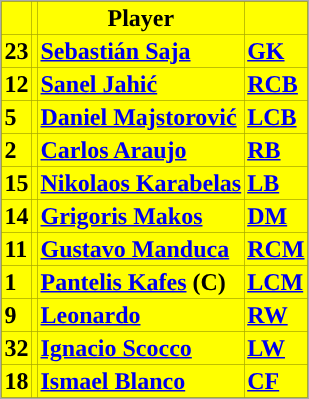<table class="toccolours" border="0" cellpadding="2" cellspacing="0" align="center" style="margin: 0.5em 0 1em 1em; background: #000000; border: 1px #aaaaaa solid;">
<tr bgcolor=#FFFF00>
<th></th>
<th></th>
<th>Player</th>
<th></th>
</tr>
<tr bgcolor=#FFFF00>
<td><strong>23</strong></td>
<td></td>
<td><a href='#'><span><strong>Sebastián Saja</strong></span></a></td>
<td><a href='#'><strong>GK</strong></a></td>
</tr>
<tr bgcolor=#FFFF00>
<td><strong>12</strong></td>
<td></td>
<td><a href='#'><span><strong>Sanel Jahić</strong></span></a></td>
<td><a href='#'><strong>RCB</strong></a></td>
</tr>
<tr bgcolor=#FFFF00>
<td><strong>5</strong></td>
<td></td>
<td><a href='#'><span><strong>Daniel Majstorović</strong></span></a></td>
<td><a href='#'><strong>LCB</strong></a></td>
</tr>
<tr bgcolor=#FFFF00>
<td><strong>2</strong></td>
<td></td>
<td><a href='#'><span><strong>Carlos Araujo</strong></span></a></td>
<td><a href='#'><strong>RB</strong></a></td>
</tr>
<tr bgcolor=#FFFF00>
<td><strong>15</strong></td>
<td></td>
<td><a href='#'><span><strong>Nikolaos Karabelas</strong></span></a></td>
<td><a href='#'><strong>LB</strong></a></td>
</tr>
<tr bgcolor=#FFFF00>
<td><strong>14</strong></td>
<td></td>
<td><a href='#'><span><strong>Grigoris Makos</strong></span></a></td>
<td><a href='#'><strong>DM</strong></a></td>
</tr>
<tr bgcolor=#FFFF00>
<td><strong>11</strong></td>
<td></td>
<td><a href='#'><span><strong>Gustavo Manduca</strong></span></a></td>
<td><a href='#'><strong>RCM</strong></a></td>
</tr>
<tr bgcolor=#FFFF00>
<td><strong>1</strong></td>
<td></td>
<td><a href='#'><span><strong>Pantelis Kafes</strong></span></a> <strong>(C)</strong></td>
<td><a href='#'><strong>LCM</strong></a></td>
</tr>
<tr bgcolor=#FFFF00>
<td><strong>9</strong></td>
<td></td>
<td><a href='#'><span><strong>Leonardo</strong></span></a></td>
<td><a href='#'><strong>RW</strong></a></td>
</tr>
<tr bgcolor=#FFFF00>
<td><strong>32</strong></td>
<td></td>
<td><a href='#'><span><strong>Ignacio Scocco</strong></span></a></td>
<td><a href='#'><strong>LW</strong></a></td>
</tr>
<tr bgcolor=#FFFF00>
<td><strong>18</strong></td>
<td></td>
<td><a href='#'><span><strong>Ismael Blanco</strong></span></a></td>
<td><a href='#'><strong>CF</strong></a></td>
</tr>
</table>
